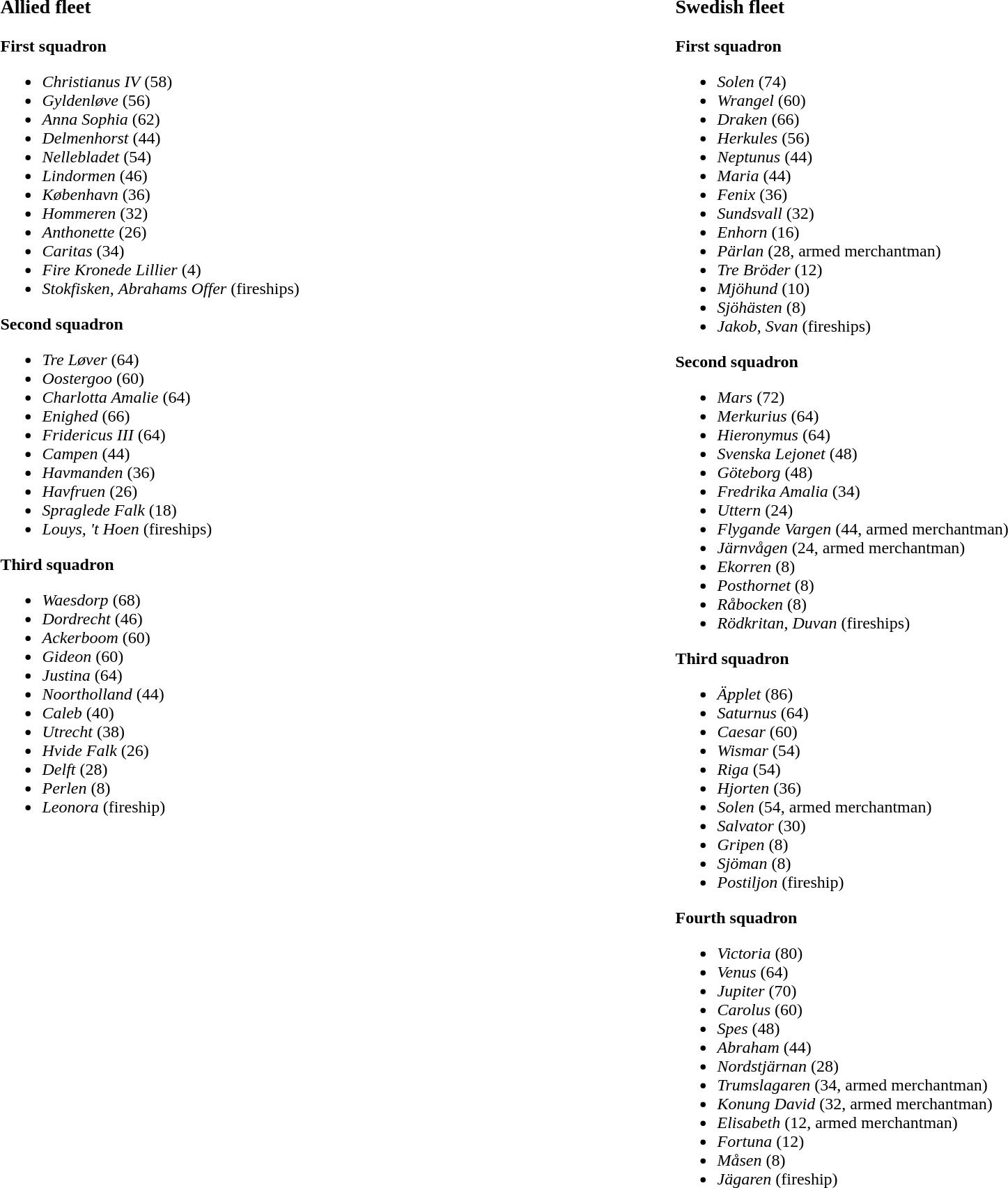<table width="100%" style="margin: 0; background: 0; border: 0;">
<tr>
<td style="width: 50%; vertical-align: top; padding-right:1em; "><br><div><h3>Allied fleet</h3><strong>First squadron</strong><ul><li><em>Christianus IV</em> (58)</li><li><em>Gyldenløve</em> (56)</li><li><em>Anna Sophia</em> (62)</li><li><em>Delmenhorst</em> (44)</li><li><em>Nellebladet</em> (54)</li><li><em>Lindormen</em> (46)</li><li><em>København</em> (36)</li><li><em>Hommeren</em> (32)</li><li><em>Anthonette</em> (26)</li><li><em>Caritas</em> (34)</li><li><em>Fire Kronede Lillier</em> (4)</li><li><em>Stokfisken</em>, <em>Abrahams Offer</em> (fireships)</li></ul><strong>Second squadron</strong><ul><li><em>Tre Løver</em> (64)</li><li><em>Oostergoo</em> (60)</li><li><em>Charlotta Amalie</em> (64)</li><li><em>Enighed</em> (66)</li><li><em>Fridericus III</em> (64)</li><li><em>Campen</em> (44)</li><li><em>Havmanden</em> (36)</li><li><em>Havfruen</em> (26)</li><li><em>Spraglede Falk</em> (18)</li><li><em>Louys</em>, <em> 't Hoen</em> (fireships)</li></ul><strong>Third squadron</strong><ul><li><em>Waesdorp</em> (68)</li><li><em>Dordrecht</em> (46)</li><li><em>Ackerboom</em> (60)</li><li><em>Gideon</em> (60)</li><li><em>Justina</em> (64)</li><li><em>Noortholland</em> (44)</li><li><em>Caleb</em> (40)</li><li><em>Utrecht</em> (38)</li><li><em>Hvide Falk</em> (26)</li><li><em>Delft</em> (28)</li><li><em>Perlen</em> (8)</li><li><em>Leonora</em> (fireship)</li></ul></div></td>
<td style="width: 50%; vertical-align: top; padding-left:1em;"><br><h3>Swedish fleet</h3><strong>First squadron</strong><ul><li><em>Solen</em> (74)</li><li><em>Wrangel</em> (60)</li><li><em>Draken</em> (66)</li><li><em>Herkules</em> (56)</li><li><em>Neptunus</em> (44)</li><li><em>Maria</em> (44)</li><li><em>Fenix</em> (36)</li><li><em>Sundsvall</em> (32)</li><li><em>Enhorn</em> (16)</li><li><em>Pärlan</em> (28, armed merchantman)</li><li><em>Tre Bröder</em> (12)</li><li><em>Mjöhund</em> (10)</li><li><em>Sjöhästen</em> (8)</li><li><em>Jakob</em>, <em>Svan</em> (fireships)</li></ul><strong>Second squadron</strong><ul><li><em>Mars</em> (72)</li><li><em>Merkurius</em> (64)</li><li><em>Hieronymus</em> (64)</li><li><em>Svenska Lejonet</em> (48)</li><li><em>Göteborg</em> (48)</li><li><em>Fredrika Amalia</em> (34)</li><li><em>Uttern</em> (24)</li><li><em>Flygande Vargen</em> (44, armed merchantman)</li><li><em>Järnvågen</em> (24, armed merchantman)</li><li><em>Ekorren</em> (8)</li><li><em>Posthornet</em> (8)</li><li><em>Råbocken</em> (8)</li><li><em>Rödkritan</em>, <em>Duvan</em> (fireships)</li></ul><strong>Third squadron</strong><ul><li><em>Äpplet</em> (86)</li><li><em>Saturnus</em> (64)</li><li><em>Caesar</em> (60)</li><li><em>Wismar</em> (54)</li><li><em>Riga</em> (54)</li><li><em>Hjorten</em> (36)</li><li><em>Solen</em> (54, armed merchantman)</li><li><em>Salvator</em> (30)</li><li><em>Gripen</em> (8)</li><li><em>Sjöman</em> (8)</li><li><em>Postiljon</em> (fireship)</li></ul><strong>Fourth squadron</strong><ul><li><em>Victoria</em> (80)</li><li><em>Venus</em> (64)</li><li><em>Jupiter</em> (70)</li><li><em>Carolus</em> (60)</li><li><em>Spes</em> (48)</li><li><em>Abraham</em> (44)</li><li><em>Nordstjärnan</em> (28)</li><li><em>Trumslagaren</em> (34, armed merchantman)</li><li><em>Konung David</em> (32, armed merchantman)</li><li><em>Elisabeth</em> (12, armed merchantman)</li><li><em>Fortuna</em> (12)</li><li><em>Måsen</em> (8)</li><li><em>Jägaren</em> (fireship)</li></ul></td>
</tr>
</table>
